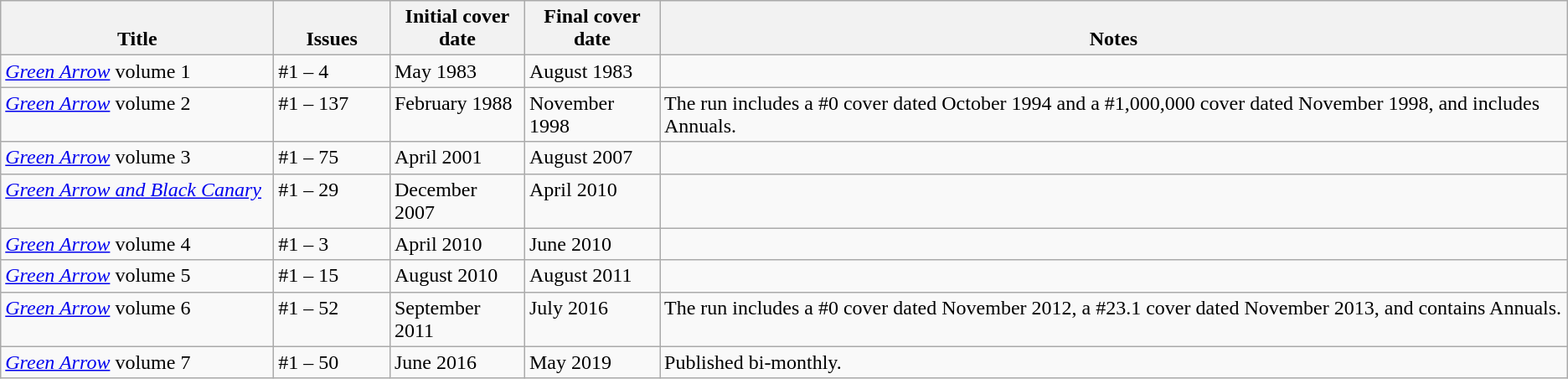<table class="wikitable sortable">
<tr>
<th style="vertical-align:bottom; width:210px;">Title</th>
<th style="vertical-align:bottom; width:85px;" class="unsortable">Issues</th>
<th style="vertical-align:bottom; width:100px;">Initial cover date</th>
<th style="vertical-align:bottom; width:100px;">Final cover date</th>
<th style="vertical-align:bottom;" class="unsortable">Notes</th>
</tr>
<tr style="vertical-align:top;">
<td><em><a href='#'>Green Arrow</a></em> volume 1</td>
<td>#1 – 4</td>
<td>May 1983</td>
<td>August 1983</td>
</tr>
<tr style="vertical-align:top;">
<td><em><a href='#'>Green Arrow</a></em> volume 2</td>
<td>#1 – 137</td>
<td>February 1988</td>
<td>November 1998</td>
<td>The run includes a #0 cover dated October 1994 and a #1,000,000 cover dated November 1998, and includes Annuals.</td>
</tr>
<tr style="vertical-align:top;">
<td><em><a href='#'>Green Arrow</a></em> volume 3</td>
<td>#1 – 75</td>
<td>April 2001</td>
<td>August 2007</td>
<td></td>
</tr>
<tr style="vertical-align:top;">
<td><em><a href='#'>Green Arrow and Black Canary</a></em></td>
<td>#1 – 29</td>
<td>December 2007</td>
<td>April 2010</td>
<td></td>
</tr>
<tr style="vertical-align:top;">
<td><em><a href='#'>Green Arrow</a></em> volume 4</td>
<td>#1 – 3</td>
<td>April 2010</td>
<td>June 2010</td>
<td></td>
</tr>
<tr style="vertical-align:top;">
<td><em><a href='#'>Green Arrow</a></em> volume 5</td>
<td>#1 – 15</td>
<td>August 2010</td>
<td>August 2011</td>
<td></td>
</tr>
<tr style="vertical-align:top;">
<td><em><a href='#'>Green Arrow</a></em> volume 6</td>
<td>#1 – 52</td>
<td>September 2011</td>
<td>July 2016</td>
<td>The run includes a #0 cover dated November 2012, a #23.1 cover dated November 2013, and contains Annuals.</td>
</tr>
<tr style="vertical-align:top;">
<td><em><a href='#'>Green Arrow</a></em> volume 7</td>
<td>#1 – 50</td>
<td>June 2016</td>
<td>May 2019</td>
<td>Published bi-monthly.</td>
</tr>
</table>
